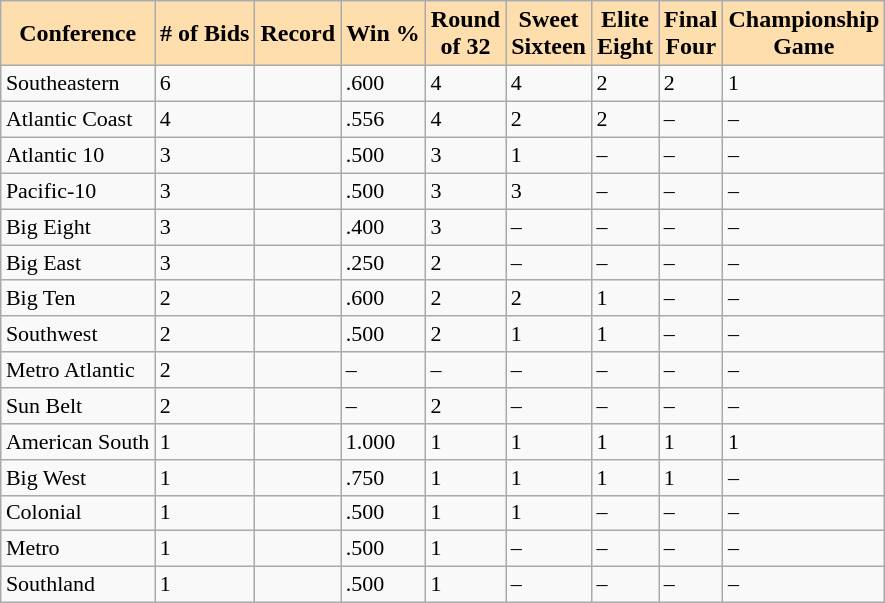<table class="wikitable sortable">
<tr>
<th style="background-color:#FFDEAD;">Conference</th>
<th style="background-color:#FFDEAD;"># of Bids</th>
<th style="background-color:#FFDEAD;">Record</th>
<th style="background-color:#FFDEAD;">Win %</th>
<th style="background-color:#FFDEAD;">Round<br> of 32</th>
<th style="background-color:#FFDEAD;">Sweet<br> Sixteen</th>
<th style="background-color:#FFDEAD;">Elite<br> Eight</th>
<th style="background-color:#FFDEAD;">Final<br> Four</th>
<th style="background-color:#FFDEAD;">Championship<br> Game</th>
</tr>
<tr style="font-size:11pt"   valign="bottom">
<td height="15">Southeastern</td>
<td>6</td>
<td></td>
<td>.600</td>
<td>4</td>
<td>4</td>
<td>2</td>
<td>2</td>
<td>1</td>
</tr>
<tr style="font-size:11pt"  valign="bottom">
<td height="15">Atlantic Coast</td>
<td>4</td>
<td></td>
<td>.556</td>
<td>4</td>
<td>2</td>
<td>2</td>
<td>–</td>
<td>–</td>
</tr>
<tr style="font-size:11pt"  valign="bottom">
<td height="15">Atlantic 10</td>
<td>3</td>
<td></td>
<td>.500</td>
<td>3</td>
<td>1</td>
<td>–</td>
<td>–</td>
<td>–</td>
</tr>
<tr style="font-size:11pt"  valign="bottom">
<td height="15">Pacific-10</td>
<td>3</td>
<td></td>
<td>.500</td>
<td>3</td>
<td>3</td>
<td>–</td>
<td>–</td>
<td>–</td>
</tr>
<tr style="font-size:11pt"  valign="bottom">
<td height="15">Big Eight</td>
<td>3</td>
<td></td>
<td>.400</td>
<td>3</td>
<td>–</td>
<td>–</td>
<td>–</td>
<td>–</td>
</tr>
<tr style="font-size:11pt"  valign="bottom">
<td height="15">Big East</td>
<td>3</td>
<td></td>
<td>.250</td>
<td>2</td>
<td>–</td>
<td>–</td>
<td>–</td>
<td>–</td>
</tr>
<tr style="font-size:11pt"  valign="bottom">
<td height="15">Big Ten</td>
<td>2</td>
<td></td>
<td>.600</td>
<td>2</td>
<td>2</td>
<td>1</td>
<td>–</td>
<td>–</td>
</tr>
<tr style="font-size:11pt"  valign="bottom">
<td height="15">Southwest</td>
<td>2</td>
<td></td>
<td>.500</td>
<td>2</td>
<td>1</td>
<td>1</td>
<td>–</td>
<td>–</td>
</tr>
<tr style="font-size:11pt"  valign="bottom">
<td height="15">Metro Atlantic</td>
<td>2</td>
<td></td>
<td>–</td>
<td>–</td>
<td>–</td>
<td>–</td>
<td>–</td>
<td>–</td>
</tr>
<tr style="font-size:11pt"  valign="bottom">
<td height="15">Sun Belt</td>
<td>2</td>
<td></td>
<td>–</td>
<td>2</td>
<td>–</td>
<td>–</td>
<td>–</td>
<td>–</td>
</tr>
<tr style="font-size:11pt"  valign="bottom">
<td height="15">American South</td>
<td>1</td>
<td></td>
<td>1.000</td>
<td>1</td>
<td>1</td>
<td>1</td>
<td>1</td>
<td>1</td>
</tr>
<tr style="font-size:11pt"  valign="bottom">
<td height="15">Big West</td>
<td>1</td>
<td></td>
<td>.750</td>
<td>1</td>
<td>1</td>
<td>1</td>
<td>1</td>
<td>–</td>
</tr>
<tr style="font-size:11pt"  valign="bottom">
<td height="15">Colonial</td>
<td>1</td>
<td></td>
<td>.500</td>
<td>1</td>
<td>1</td>
<td>–</td>
<td>–</td>
<td>–</td>
</tr>
<tr style="font-size:11pt"  valign="bottom">
<td height="15">Metro</td>
<td>1</td>
<td></td>
<td>.500</td>
<td>1</td>
<td>–</td>
<td>–</td>
<td>–</td>
<td>–</td>
</tr>
<tr style="font-size:11pt"  valign="bottom">
<td height="15">Southland</td>
<td>1</td>
<td></td>
<td>.500</td>
<td>1</td>
<td>–</td>
<td>–</td>
<td>–</td>
<td>–</td>
</tr>
</table>
